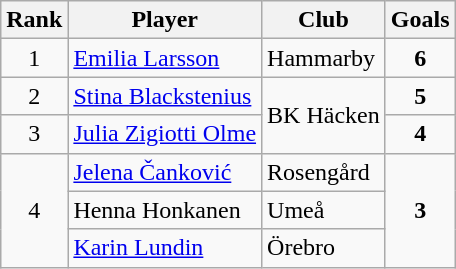<table class="wikitable" style="text-align:center">
<tr>
<th>Rank</th>
<th>Player</th>
<th>Club</th>
<th>Goals</th>
</tr>
<tr>
<td>1</td>
<td align="left"> <a href='#'>Emilia Larsson</a></td>
<td align="left">Hammarby</td>
<td><strong>6</strong></td>
</tr>
<tr>
<td>2</td>
<td align="left"> <a href='#'>Stina Blackstenius</a></td>
<td rowspan=2>BK Häcken</td>
<td><strong>5</strong></td>
</tr>
<tr>
<td>3</td>
<td align="left"> <a href='#'>Julia Zigiotti Olme</a></td>
<td><strong>4</strong></td>
</tr>
<tr>
<td rowspan=3>4</td>
<td align="left"> <a href='#'>Jelena Čanković</a></td>
<td align="left">Rosengård</td>
<td rowspan=3><strong>3</strong></td>
</tr>
<tr>
<td align="left"> Henna Honkanen</td>
<td align="left">Umeå</td>
</tr>
<tr>
<td align="left"> <a href='#'>Karin Lundin</a></td>
<td align="left">Örebro</td>
</tr>
</table>
